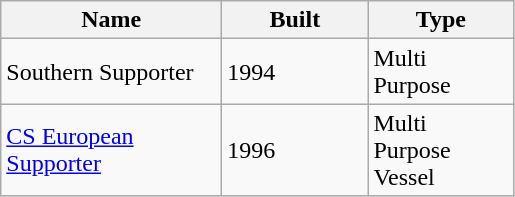<table class="wikitable" border="1">
<tr>
<th scope="col" width="140pt">Name</th>
<th scope="col" width="90pt">Built</th>
<th scope="col" width="90pt">Type</th>
</tr>
<tr>
<td>Southern Supporter</td>
<td>1994</td>
<td>Multi Purpose</td>
</tr>
<tr>
<td><a href='#'>CS European Supporter</a></td>
<td>1996</td>
<td>Multi Purpose Vessel</td>
</tr>
</table>
